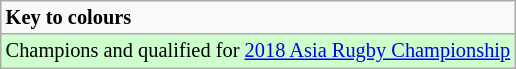<table class="wikitable" style="font-size:85%;">
<tr>
<td><strong>Key to colours</strong></td>
</tr>
<tr style="width:10px; background:#cfc;">
<td>Champions and qualified for <a href='#'>2018 Asia Rugby Championship</a></td>
</tr>
</table>
